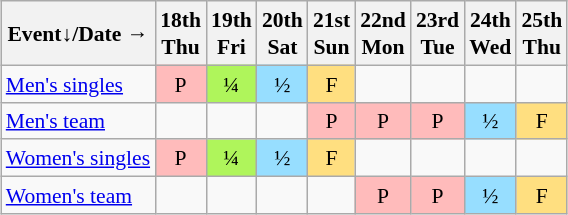<table class="wikitable" style="margin:0.5em auto; font-size:90%; line-height:1.25em; text-align:center;">
<tr>
<th>Event↓/Date →</th>
<th>18th<br>Thu</th>
<th>19th<br>Fri</th>
<th>20th<br>Sat</th>
<th>21st<br>Sun</th>
<th>22nd<br>Mon</th>
<th>23rd<br>Tue</th>
<th>24th<br>Wed</th>
<th>25th<br>Thu</th>
</tr>
<tr>
<td align="left"><a href='#'>Men's singles</a></td>
<td bgcolor="#FFBBBB">P</td>
<td bgcolor="#AFF55B">¼</td>
<td bgcolor="#97DEFF">½</td>
<td bgcolor="#FFDF80">F</td>
<td></td>
<td></td>
<td></td>
<td></td>
</tr>
<tr>
<td align="left"><a href='#'>Men's team</a></td>
<td></td>
<td></td>
<td></td>
<td bgcolor="#FFBBBB">P</td>
<td bgcolor="#FFBBBB">P</td>
<td bgcolor="#FFBBBB">P</td>
<td bgcolor="#97DEFF">½</td>
<td bgcolor="#FFDF80">F</td>
</tr>
<tr>
<td align="left"><a href='#'>Women's singles</a></td>
<td bgcolor="#FFBBBB">P</td>
<td bgcolor="#AFF55B">¼</td>
<td bgcolor="#97DEFF">½</td>
<td bgcolor="#FFDF80">F</td>
<td></td>
<td></td>
<td></td>
<td></td>
</tr>
<tr>
<td align="left"><a href='#'>Women's team</a></td>
<td></td>
<td></td>
<td></td>
<td></td>
<td bgcolor="#FFBBBB">P</td>
<td bgcolor="#FFBBBB">P</td>
<td bgcolor="#97DEFF">½</td>
<td bgcolor="#FFDF80">F</td>
</tr>
</table>
